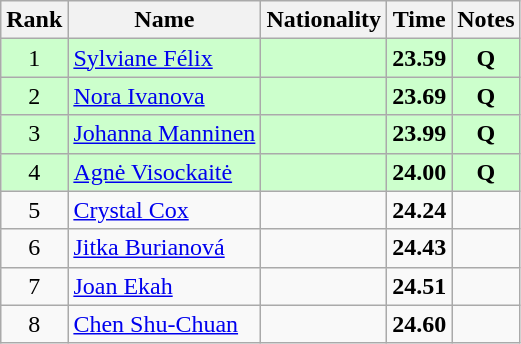<table class="wikitable sortable" style="text-align:center">
<tr>
<th>Rank</th>
<th>Name</th>
<th>Nationality</th>
<th>Time</th>
<th>Notes</th>
</tr>
<tr bgcolor=ccffcc>
<td>1</td>
<td align=left><a href='#'>Sylviane Félix</a></td>
<td align=left></td>
<td><strong>23.59</strong></td>
<td><strong>Q</strong></td>
</tr>
<tr bgcolor=ccffcc>
<td>2</td>
<td align=left><a href='#'>Nora Ivanova</a></td>
<td align=left></td>
<td><strong>23.69</strong></td>
<td><strong>Q</strong></td>
</tr>
<tr bgcolor=ccffcc>
<td>3</td>
<td align=left><a href='#'>Johanna Manninen</a></td>
<td align=left></td>
<td><strong>23.99</strong></td>
<td><strong>Q</strong></td>
</tr>
<tr bgcolor=ccffcc>
<td>4</td>
<td align=left><a href='#'>Agnė Visockaitė</a></td>
<td align=left></td>
<td><strong>24.00</strong></td>
<td><strong>Q</strong></td>
</tr>
<tr>
<td>5</td>
<td align=left><a href='#'>Crystal Cox</a></td>
<td align=left></td>
<td><strong>24.24</strong></td>
<td></td>
</tr>
<tr>
<td>6</td>
<td align=left><a href='#'>Jitka Burianová</a></td>
<td align=left></td>
<td><strong>24.43</strong></td>
<td></td>
</tr>
<tr>
<td>7</td>
<td align=left><a href='#'>Joan Ekah</a></td>
<td align=left></td>
<td><strong>24.51</strong></td>
<td></td>
</tr>
<tr>
<td>8</td>
<td align=left><a href='#'>Chen Shu-Chuan</a></td>
<td align=left></td>
<td><strong>24.60</strong></td>
<td></td>
</tr>
</table>
